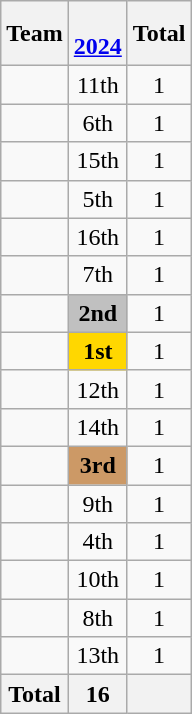<table class="wikitable" style="text-align:center">
<tr>
<th>Team</th>
<th><br><a href='#'>2024</a></th>
<th>Total</th>
</tr>
<tr>
<td align=left></td>
<td>11th</td>
<td>1</td>
</tr>
<tr>
<td align=left></td>
<td>6th</td>
<td>1</td>
</tr>
<tr>
<td align=left></td>
<td>15th</td>
<td>1</td>
</tr>
<tr>
<td align=left></td>
<td>5th</td>
<td>1</td>
</tr>
<tr>
<td align=left></td>
<td>16th</td>
<td>1</td>
</tr>
<tr>
<td align=left></td>
<td>7th</td>
<td>1</td>
</tr>
<tr>
<td align=left></td>
<td bgcolor=silver><strong>2nd</strong></td>
<td>1</td>
</tr>
<tr>
<td align=left></td>
<td bgcolor=gold><strong>1st</strong></td>
<td>1</td>
</tr>
<tr>
<td align=left></td>
<td>12th</td>
<td>1</td>
</tr>
<tr>
<td align=left></td>
<td>14th</td>
<td>1</td>
</tr>
<tr>
<td align=left></td>
<td bgcolor=cc9966><strong>3rd</strong></td>
<td>1</td>
</tr>
<tr>
<td align=left></td>
<td>9th</td>
<td>1</td>
</tr>
<tr>
<td align=left></td>
<td>4th</td>
<td>1</td>
</tr>
<tr>
<td align=left></td>
<td>10th</td>
<td>1</td>
</tr>
<tr>
<td align=left></td>
<td>8th</td>
<td>1</td>
</tr>
<tr>
<td align=left></td>
<td>13th</td>
<td>1</td>
</tr>
<tr>
<th>Total</th>
<th>16</th>
<th></th>
</tr>
</table>
